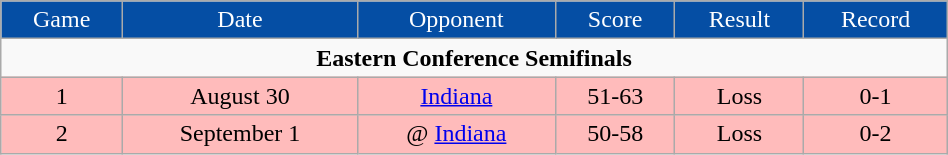<table class="wikitable" width="50%">
<tr align="center" style="background:#054ea4; color:white;">
<td>Game</td>
<td>Date</td>
<td>Opponent</td>
<td>Score</td>
<td>Result</td>
<td>Record</td>
</tr>
<tr>
<td colspan="6" align="center"><strong>Eastern Conference Semifinals</strong></td>
</tr>
<tr align="center" bgcolor="ffbbbb">
<td>1</td>
<td>August 30</td>
<td><a href='#'>Indiana</a></td>
<td>51-63</td>
<td>Loss</td>
<td>0-1</td>
</tr>
<tr align="center" bgcolor="ffbbbb">
<td>2</td>
<td>September 1</td>
<td>@ <a href='#'>Indiana</a></td>
<td>50-58</td>
<td>Loss</td>
<td>0-2</td>
</tr>
</table>
